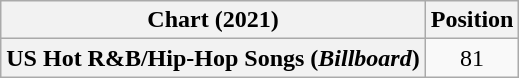<table class="wikitable plainrowheaders" style="text-align:center">
<tr>
<th scope="col">Chart (2021)</th>
<th scope="col">Position</th>
</tr>
<tr>
<th scope="row">US Hot R&B/Hip-Hop Songs (<em>Billboard</em>)</th>
<td>81</td>
</tr>
</table>
